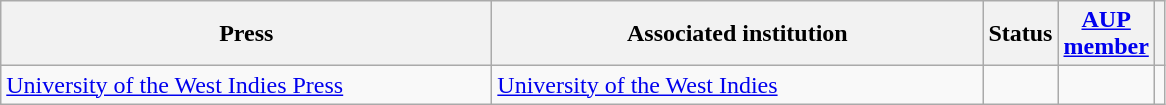<table class="wikitable sortable">
<tr>
<th style="width:20em">Press</th>
<th style="width:20em">Associated institution</th>
<th>Status</th>
<th><a href='#'>AUP<br>member</a></th>
<th></th>
</tr>
<tr>
<td><a href='#'>University of the West Indies Press</a></td>
<td><a href='#'>University of the West Indies</a></td>
<td></td>
<td></td>
<td></td>
</tr>
</table>
